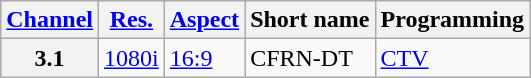<table class="wikitable">
<tr>
<th><a href='#'>Channel</a></th>
<th><a href='#'>Res.</a></th>
<th><a href='#'>Aspect</a></th>
<th>Short name</th>
<th>Programming</th>
</tr>
<tr>
<th scope = "row">3.1</th>
<td><a href='#'>1080i</a></td>
<td><a href='#'>16:9</a></td>
<td>CFRN-DT</td>
<td><a href='#'>CTV</a></td>
</tr>
</table>
